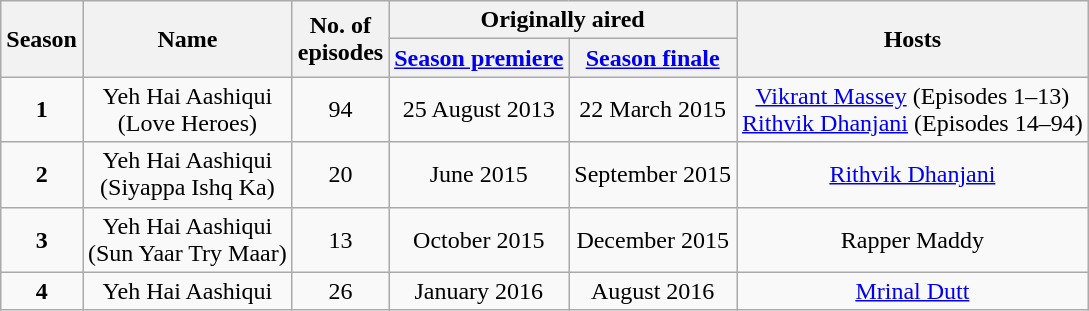<table class="wikitable" style="text-align: center;">
<tr>
<th rowspan="2">Season</th>
<th rowspan="2">Name</th>
<th rowspan="2">No. of<br>episodes</th>
<th colspan="2">Originally aired</th>
<th rowspan="2">Hosts</th>
</tr>
<tr>
<th><a href='#'>Season premiere</a></th>
<th><a href='#'>Season finale</a></th>
</tr>
<tr>
<td><strong>1</strong></td>
<td>Yeh Hai Aashiqui <br> (Love Heroes)</td>
<td>94</td>
<td>25 August 2013</td>
<td>22 March 2015</td>
<td><a href='#'>Vikrant Massey</a> (Episodes 1–13)<br><a href='#'>Rithvik Dhanjani</a> (Episodes 14–94)</td>
</tr>
<tr>
<td><strong>2</strong></td>
<td>Yeh Hai Aashiqui <br> (Siyappa Ishq Ka)</td>
<td>20</td>
<td>June 2015</td>
<td>September 2015</td>
<td><a href='#'>Rithvik Dhanjani</a></td>
</tr>
<tr>
<td><strong>3</strong></td>
<td>Yeh Hai Aashiqui <br> (Sun Yaar Try Maar)</td>
<td>13</td>
<td>October 2015</td>
<td>December 2015</td>
<td>Rapper Maddy</td>
</tr>
<tr>
<td><strong>4</strong></td>
<td>Yeh Hai Aashiqui</td>
<td>26</td>
<td>January 2016</td>
<td>August 2016</td>
<td><a href='#'>Mrinal Dutt</a></td>
</tr>
</table>
